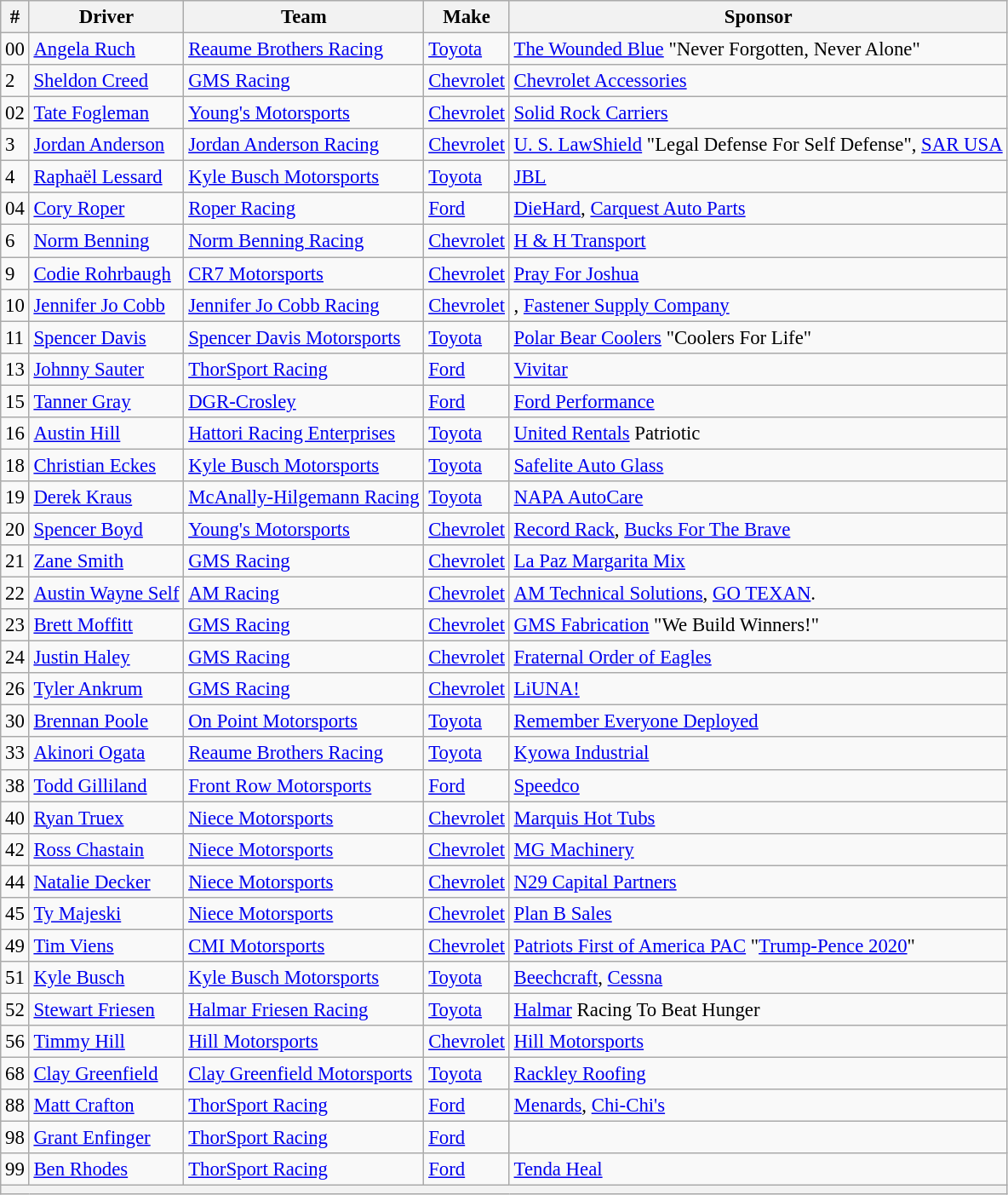<table class="wikitable" style="font-size:95%">
<tr>
<th>#</th>
<th>Driver</th>
<th>Team</th>
<th>Make</th>
<th>Sponsor</th>
</tr>
<tr>
<td>00</td>
<td><a href='#'>Angela Ruch</a></td>
<td><a href='#'>Reaume Brothers Racing</a></td>
<td><a href='#'>Toyota</a></td>
<td><a href='#'>The Wounded Blue</a> "Never Forgotten, Never Alone"</td>
</tr>
<tr>
<td>2</td>
<td><a href='#'>Sheldon Creed</a></td>
<td><a href='#'>GMS Racing</a></td>
<td><a href='#'>Chevrolet</a></td>
<td><a href='#'>Chevrolet Accessories</a></td>
</tr>
<tr>
<td>02</td>
<td><a href='#'>Tate Fogleman</a></td>
<td><a href='#'>Young's Motorsports</a></td>
<td><a href='#'>Chevrolet</a></td>
<td><a href='#'>Solid Rock Carriers</a></td>
</tr>
<tr>
<td>3</td>
<td><a href='#'>Jordan Anderson</a></td>
<td><a href='#'>Jordan Anderson Racing</a></td>
<td><a href='#'>Chevrolet</a></td>
<td><a href='#'>U. S. LawShield</a> "Legal Defense For Self Defense", <a href='#'>SAR USA</a></td>
</tr>
<tr>
<td>4</td>
<td><a href='#'>Raphaël Lessard</a></td>
<td><a href='#'>Kyle Busch Motorsports</a></td>
<td><a href='#'>Toyota</a></td>
<td><a href='#'>JBL</a></td>
</tr>
<tr>
<td>04</td>
<td><a href='#'>Cory Roper</a></td>
<td><a href='#'>Roper Racing</a></td>
<td><a href='#'>Ford</a></td>
<td><a href='#'>DieHard</a>, <a href='#'>Carquest Auto Parts</a></td>
</tr>
<tr>
<td>6</td>
<td><a href='#'>Norm Benning</a></td>
<td><a href='#'>Norm Benning Racing</a></td>
<td><a href='#'>Chevrolet</a></td>
<td><a href='#'>H & H Transport</a></td>
</tr>
<tr>
<td>9</td>
<td><a href='#'>Codie Rohrbaugh</a></td>
<td><a href='#'>CR7 Motorsports</a></td>
<td><a href='#'>Chevrolet</a></td>
<td><a href='#'>Pray For Joshua</a></td>
</tr>
<tr>
<td>10</td>
<td><a href='#'>Jennifer Jo Cobb</a></td>
<td><a href='#'>Jennifer Jo Cobb Racing</a></td>
<td><a href='#'>Chevrolet</a></td>
<td>, <a href='#'>Fastener Supply Company</a></td>
</tr>
<tr>
<td>11</td>
<td><a href='#'>Spencer Davis</a></td>
<td><a href='#'>Spencer Davis Motorsports</a></td>
<td><a href='#'>Toyota</a></td>
<td><a href='#'>Polar Bear Coolers</a> "Coolers For Life"</td>
</tr>
<tr>
<td>13</td>
<td><a href='#'>Johnny Sauter</a></td>
<td><a href='#'>ThorSport Racing</a></td>
<td><a href='#'>Ford</a></td>
<td><a href='#'>Vivitar</a></td>
</tr>
<tr>
<td>15</td>
<td><a href='#'>Tanner Gray</a></td>
<td><a href='#'>DGR-Crosley</a></td>
<td><a href='#'>Ford</a></td>
<td><a href='#'>Ford Performance</a></td>
</tr>
<tr>
<td>16</td>
<td><a href='#'>Austin Hill</a></td>
<td><a href='#'>Hattori Racing Enterprises</a></td>
<td><a href='#'>Toyota</a></td>
<td><a href='#'>United Rentals</a> Patriotic</td>
</tr>
<tr>
<td>18</td>
<td><a href='#'>Christian Eckes</a></td>
<td><a href='#'>Kyle Busch Motorsports</a></td>
<td><a href='#'>Toyota</a></td>
<td><a href='#'>Safelite Auto Glass</a></td>
</tr>
<tr>
<td>19</td>
<td><a href='#'>Derek Kraus</a></td>
<td><a href='#'>McAnally-Hilgemann Racing</a></td>
<td><a href='#'>Toyota</a></td>
<td><a href='#'>NAPA AutoCare</a></td>
</tr>
<tr>
<td>20</td>
<td><a href='#'>Spencer Boyd</a></td>
<td><a href='#'>Young's Motorsports</a></td>
<td><a href='#'>Chevrolet</a></td>
<td><a href='#'>Record Rack</a>, <a href='#'>Bucks For The Brave</a></td>
</tr>
<tr>
<td>21</td>
<td><a href='#'>Zane Smith</a></td>
<td><a href='#'>GMS Racing</a></td>
<td><a href='#'>Chevrolet</a></td>
<td><a href='#'>La Paz Margarita Mix</a></td>
</tr>
<tr>
<td>22</td>
<td><a href='#'>Austin Wayne Self</a></td>
<td><a href='#'>AM Racing</a></td>
<td><a href='#'>Chevrolet</a></td>
<td><a href='#'>AM Technical Solutions</a>, <a href='#'>GO TEXAN</a>.</td>
</tr>
<tr>
<td>23</td>
<td><a href='#'>Brett Moffitt</a></td>
<td><a href='#'>GMS Racing</a></td>
<td><a href='#'>Chevrolet</a></td>
<td><a href='#'>GMS Fabrication</a> "We Build Winners!"</td>
</tr>
<tr>
<td>24</td>
<td><a href='#'>Justin Haley</a></td>
<td><a href='#'>GMS Racing</a></td>
<td><a href='#'>Chevrolet</a></td>
<td><a href='#'>Fraternal Order of Eagles</a></td>
</tr>
<tr>
<td>26</td>
<td><a href='#'>Tyler Ankrum</a></td>
<td><a href='#'>GMS Racing</a></td>
<td><a href='#'>Chevrolet</a></td>
<td><a href='#'>LiUNA!</a></td>
</tr>
<tr>
<td>30</td>
<td><a href='#'>Brennan Poole</a></td>
<td><a href='#'>On Point Motorsports</a></td>
<td><a href='#'>Toyota</a></td>
<td><a href='#'>Remember Everyone Deployed</a></td>
</tr>
<tr>
<td>33</td>
<td><a href='#'>Akinori Ogata</a></td>
<td><a href='#'>Reaume Brothers Racing</a></td>
<td><a href='#'>Toyota</a></td>
<td><a href='#'>Kyowa Industrial</a></td>
</tr>
<tr>
<td>38</td>
<td><a href='#'>Todd Gilliland</a></td>
<td><a href='#'>Front Row Motorsports</a></td>
<td><a href='#'>Ford</a></td>
<td><a href='#'>Speedco</a></td>
</tr>
<tr>
<td>40</td>
<td><a href='#'>Ryan Truex</a></td>
<td><a href='#'>Niece Motorsports</a></td>
<td><a href='#'>Chevrolet</a></td>
<td><a href='#'>Marquis Hot Tubs</a></td>
</tr>
<tr>
<td>42</td>
<td><a href='#'>Ross Chastain</a></td>
<td><a href='#'>Niece Motorsports</a></td>
<td><a href='#'>Chevrolet</a></td>
<td><a href='#'>MG Machinery</a></td>
</tr>
<tr>
<td>44</td>
<td><a href='#'>Natalie Decker</a></td>
<td><a href='#'>Niece Motorsports</a></td>
<td><a href='#'>Chevrolet</a></td>
<td><a href='#'>N29 Capital Partners</a></td>
</tr>
<tr>
<td>45</td>
<td><a href='#'>Ty Majeski</a></td>
<td><a href='#'>Niece Motorsports</a></td>
<td><a href='#'>Chevrolet</a></td>
<td><a href='#'>Plan B Sales</a></td>
</tr>
<tr>
<td>49</td>
<td><a href='#'>Tim Viens</a></td>
<td><a href='#'>CMI Motorsports</a></td>
<td><a href='#'>Chevrolet</a></td>
<td><a href='#'>Patriots First of America PAC</a> "<a href='#'>Trump-Pence 2020</a>"</td>
</tr>
<tr>
<td>51</td>
<td><a href='#'>Kyle Busch</a></td>
<td><a href='#'>Kyle Busch Motorsports</a></td>
<td><a href='#'>Toyota</a></td>
<td><a href='#'>Beechcraft</a>, <a href='#'>Cessna</a></td>
</tr>
<tr>
<td>52</td>
<td><a href='#'>Stewart Friesen</a></td>
<td><a href='#'>Halmar Friesen Racing</a></td>
<td><a href='#'>Toyota</a></td>
<td><a href='#'>Halmar</a> Racing To Beat Hunger</td>
</tr>
<tr>
<td>56</td>
<td><a href='#'>Timmy Hill</a></td>
<td><a href='#'>Hill Motorsports</a></td>
<td><a href='#'>Chevrolet</a></td>
<td><a href='#'>Hill Motorsports</a></td>
</tr>
<tr>
<td>68</td>
<td><a href='#'>Clay Greenfield</a></td>
<td><a href='#'>Clay Greenfield Motorsports</a></td>
<td><a href='#'>Toyota</a></td>
<td><a href='#'>Rackley Roofing</a></td>
</tr>
<tr>
<td>88</td>
<td><a href='#'>Matt Crafton</a></td>
<td><a href='#'>ThorSport Racing</a></td>
<td><a href='#'>Ford</a></td>
<td><a href='#'>Menards</a>, <a href='#'>Chi-Chi's</a></td>
</tr>
<tr>
<td>98</td>
<td><a href='#'>Grant Enfinger</a></td>
<td><a href='#'>ThorSport Racing</a></td>
<td><a href='#'>Ford</a></td>
<td></td>
</tr>
<tr>
<td>99</td>
<td><a href='#'>Ben Rhodes</a></td>
<td><a href='#'>ThorSport Racing</a></td>
<td><a href='#'>Ford</a></td>
<td><a href='#'>Tenda Heal</a></td>
</tr>
<tr>
<th colspan="5"></th>
</tr>
</table>
